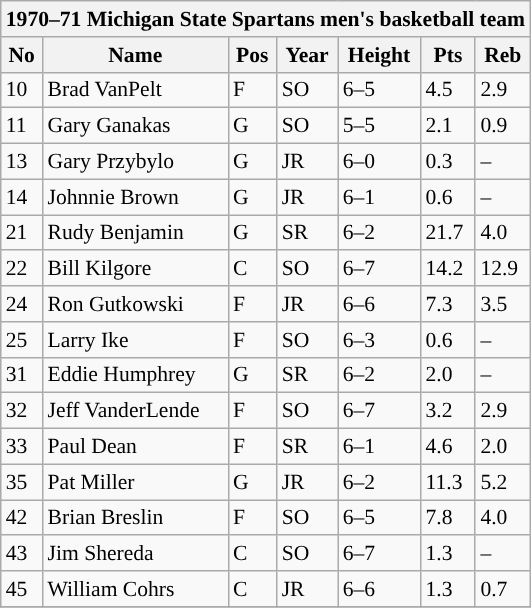<table class="wikitable sortable" style="font-size: 90%" |->
<tr>
<th colspan=9 style=>1970–71 Michigan State Spartans men's basketball team</th>
</tr>
<tr>
<th style="background:#">No</th>
<th style="background:#">Name</th>
<th style="background:#">Pos</th>
<th style="background:#">Year</th>
<th style="background:#">Height</th>
<th style="background:#">Pts</th>
<th style="background:#">Reb</th>
</tr>
<tr>
<td>10</td>
<td>Brad VanPelt</td>
<td>F</td>
<td>SO</td>
<td>6–5</td>
<td>4.5</td>
<td>2.9</td>
</tr>
<tr>
<td>11</td>
<td>Gary Ganakas</td>
<td>G</td>
<td>SO</td>
<td>5–5</td>
<td>2.1</td>
<td>0.9</td>
</tr>
<tr>
<td>13</td>
<td>Gary Przybylo</td>
<td>G</td>
<td>JR</td>
<td>6–0</td>
<td>0.3</td>
<td>–</td>
</tr>
<tr>
<td>14</td>
<td>Johnnie Brown</td>
<td>G</td>
<td>JR</td>
<td>6–1</td>
<td>0.6</td>
<td>–</td>
</tr>
<tr>
<td>21</td>
<td>Rudy Benjamin</td>
<td>G</td>
<td>SR</td>
<td>6–2</td>
<td>21.7</td>
<td>4.0</td>
</tr>
<tr>
<td>22</td>
<td>Bill Kilgore</td>
<td>C</td>
<td>SO</td>
<td>6–7</td>
<td>14.2</td>
<td>12.9</td>
</tr>
<tr>
<td>24</td>
<td>Ron Gutkowski</td>
<td>F</td>
<td>JR</td>
<td>6–6</td>
<td>7.3</td>
<td>3.5</td>
</tr>
<tr>
<td>25</td>
<td>Larry Ike</td>
<td>F</td>
<td>SO</td>
<td>6–3</td>
<td>0.6</td>
<td>–</td>
</tr>
<tr>
<td>31</td>
<td>Eddie Humphrey</td>
<td>G</td>
<td>SR</td>
<td>6–2</td>
<td>2.0</td>
<td>–</td>
</tr>
<tr>
<td>32</td>
<td>Jeff VanderLende</td>
<td>F</td>
<td>SO</td>
<td>6–7</td>
<td>3.2</td>
<td>2.9</td>
</tr>
<tr>
<td>33</td>
<td>Paul Dean</td>
<td>F</td>
<td>SR</td>
<td>6–1</td>
<td>4.6</td>
<td>2.0</td>
</tr>
<tr>
<td>35</td>
<td>Pat Miller</td>
<td>G</td>
<td>JR</td>
<td>6–2</td>
<td>11.3</td>
<td>5.2</td>
</tr>
<tr>
<td>42</td>
<td>Brian Breslin</td>
<td>F</td>
<td>SO</td>
<td>6–5</td>
<td>7.8</td>
<td>4.0</td>
</tr>
<tr>
<td>43</td>
<td>Jim Shereda</td>
<td>C</td>
<td>SO</td>
<td>6–7</td>
<td>1.3</td>
<td>–</td>
</tr>
<tr>
<td>45</td>
<td>William Cohrs</td>
<td>C</td>
<td>JR</td>
<td>6–6</td>
<td>1.3</td>
<td>0.7</td>
</tr>
<tr>
</tr>
</table>
